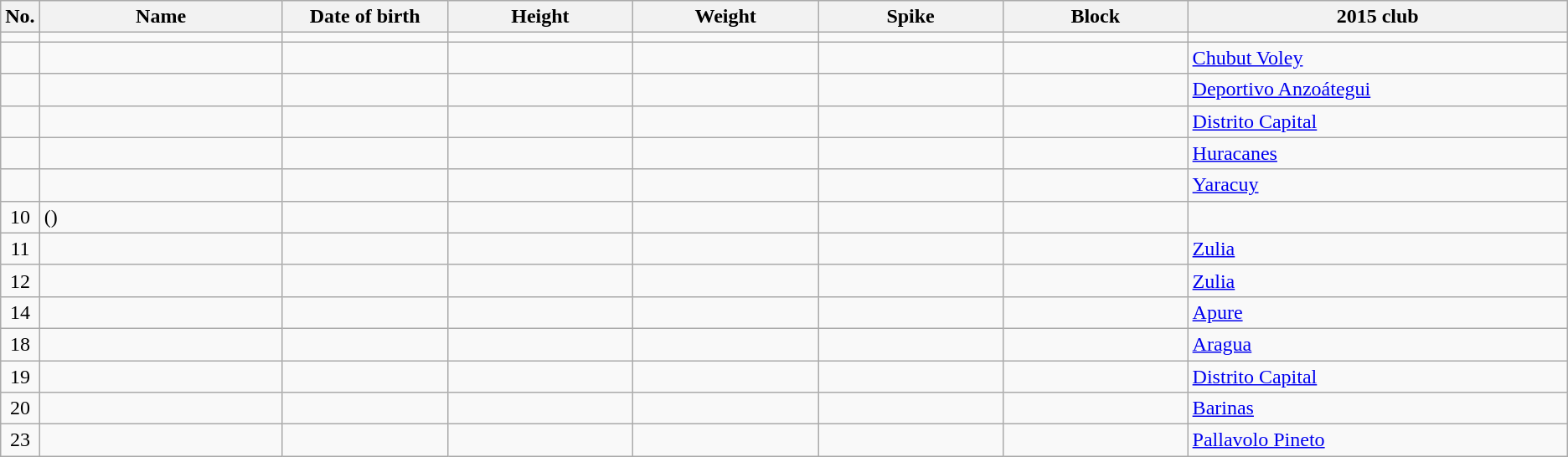<table class="wikitable sortable" style="font-size:100%; text-align:center;">
<tr>
<th>No.</th>
<th style="width:12em">Name</th>
<th style="width:8em">Date of birth</th>
<th style="width:9em">Height</th>
<th style="width:9em">Weight</th>
<th style="width:9em">Spike</th>
<th style="width:9em">Block</th>
<th style="width:19em">2015 club</th>
</tr>
<tr>
<td></td>
<td align=left></td>
<td align=right></td>
<td></td>
<td></td>
<td></td>
<td></td>
<td align=left></td>
</tr>
<tr>
<td></td>
<td align=left></td>
<td align=right></td>
<td></td>
<td></td>
<td></td>
<td></td>
<td align=left> <a href='#'>Chubut Voley</a></td>
</tr>
<tr>
<td></td>
<td align=left></td>
<td align=right></td>
<td></td>
<td></td>
<td></td>
<td></td>
<td align=left> <a href='#'>Deportivo Anzoátegui</a></td>
</tr>
<tr>
<td></td>
<td align=left></td>
<td align=right></td>
<td></td>
<td></td>
<td></td>
<td></td>
<td align=left> <a href='#'>Distrito Capital</a></td>
</tr>
<tr>
<td></td>
<td align=left></td>
<td align=right></td>
<td></td>
<td></td>
<td></td>
<td></td>
<td align=left> <a href='#'>Huracanes</a></td>
</tr>
<tr>
<td></td>
<td align=left></td>
<td align=right></td>
<td></td>
<td></td>
<td></td>
<td></td>
<td align=left> <a href='#'>Yaracuy</a></td>
</tr>
<tr>
<td>10</td>
<td align=left> ()</td>
<td align=right></td>
<td></td>
<td></td>
<td></td>
<td></td>
<td align=left> </td>
</tr>
<tr>
<td>11</td>
<td align=left></td>
<td align=right></td>
<td></td>
<td></td>
<td></td>
<td></td>
<td align=left> <a href='#'>Zulia</a></td>
</tr>
<tr>
<td>12</td>
<td align=left></td>
<td align=right></td>
<td></td>
<td></td>
<td></td>
<td></td>
<td align=left> <a href='#'>Zulia</a></td>
</tr>
<tr>
<td>14</td>
<td align=left></td>
<td align=right></td>
<td></td>
<td></td>
<td></td>
<td></td>
<td align=left> <a href='#'>Apure</a></td>
</tr>
<tr>
<td>18</td>
<td align=left></td>
<td align=right></td>
<td></td>
<td></td>
<td></td>
<td></td>
<td align=left> <a href='#'>Aragua</a></td>
</tr>
<tr>
<td>19</td>
<td align=left></td>
<td align=right></td>
<td></td>
<td></td>
<td></td>
<td></td>
<td align=left> <a href='#'>Distrito Capital</a></td>
</tr>
<tr>
<td>20</td>
<td align=left></td>
<td align=right></td>
<td></td>
<td></td>
<td></td>
<td></td>
<td align=left> <a href='#'>Barinas</a></td>
</tr>
<tr>
<td>23</td>
<td align=left></td>
<td align=right></td>
<td></td>
<td></td>
<td></td>
<td></td>
<td align=left> <a href='#'>Pallavolo Pineto</a></td>
</tr>
</table>
